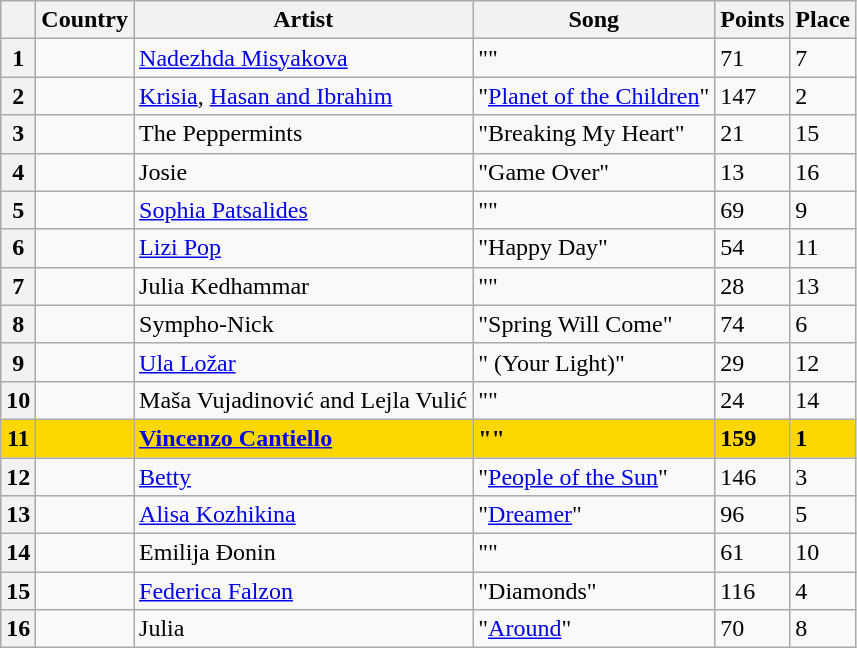<table class="sortable wikitable plainrowheaders">
<tr>
<th scope="col"></th>
<th scope="col">Country</th>
<th scope="col">Artist</th>
<th scope="col">Song</th>
<th scope="col">Points</th>
<th scope="col">Place</th>
</tr>
<tr>
<th scope="row" style="text-align:center;">1</th>
<td></td>
<td><a href='#'>Nadezhda Misyakova</a></td>
<td>""</td>
<td>71</td>
<td>7</td>
</tr>
<tr>
<th scope="row" style="text-align:center;">2</th>
<td></td>
<td><a href='#'>Krisia</a>, <a href='#'>Hasan and Ibrahim</a></td>
<td>"<a href='#'>Planet of the Children</a>"</td>
<td>147</td>
<td>2</td>
</tr>
<tr>
<th scope="row" style="text-align:center;">3</th>
<td></td>
<td>The Peppermints</td>
<td>"Breaking My Heart"</td>
<td>21</td>
<td>15</td>
</tr>
<tr>
<th scope="row" style="text-align:center;">4</th>
<td></td>
<td>Josie</td>
<td>"Game Over"</td>
<td>13</td>
<td>16</td>
</tr>
<tr>
<th scope="row" style="text-align:center;">5</th>
<td></td>
<td><a href='#'>Sophia Patsalides</a></td>
<td>""</td>
<td>69</td>
<td>9</td>
</tr>
<tr>
<th scope="row" style="text-align:center;">6</th>
<td></td>
<td><a href='#'>Lizi Pop</a></td>
<td>"Happy Day"</td>
<td>54</td>
<td>11</td>
</tr>
<tr>
<th scope="row" style="text-align:center;">7</th>
<td></td>
<td>Julia Kedhammar</td>
<td>""</td>
<td>28</td>
<td>13</td>
</tr>
<tr>
<th scope="row" style="text-align:center;">8</th>
<td></td>
<td>Sympho-Nick</td>
<td>"Spring Will Come"</td>
<td>74</td>
<td>6</td>
</tr>
<tr>
<th scope="row" style="text-align:center;">9</th>
<td></td>
<td><a href='#'>Ula Ložar</a></td>
<td>" (Your Light)"</td>
<td>29</td>
<td>12</td>
</tr>
<tr>
<th scope="row" style="text-align:center;">10</th>
<td></td>
<td>Maša Vujadinović and Lejla Vulić</td>
<td>""</td>
<td>24</td>
<td>14</td>
</tr>
<tr style="font-weight:bold; background:gold;">
<th scope="row" style="text-align:center; font-weight:bold; background:gold;">11</th>
<td></td>
<td><a href='#'>Vincenzo Cantiello</a></td>
<td>""</td>
<td>159</td>
<td>1</td>
</tr>
<tr>
<th scope="row" style="text-align:center;">12</th>
<td></td>
<td><a href='#'>Betty</a></td>
<td>"<a href='#'>People of the Sun</a>"</td>
<td>146</td>
<td>3</td>
</tr>
<tr>
<th scope="row" style="text-align:center;">13</th>
<td></td>
<td><a href='#'>Alisa Kozhikina</a></td>
<td>"<a href='#'>Dreamer</a>"</td>
<td>96</td>
<td>5</td>
</tr>
<tr>
<th scope="row" style="text-align:center;">14</th>
<td></td>
<td>Emilija Đonin</td>
<td>""</td>
<td>61</td>
<td>10</td>
</tr>
<tr>
<th scope="row" style="text-align:center;">15</th>
<td></td>
<td><a href='#'>Federica Falzon</a></td>
<td>"Diamonds"</td>
<td>116</td>
<td>4</td>
</tr>
<tr>
<th scope="row" style="text-align:center;">16</th>
<td></td>
<td>Julia</td>
<td>"<a href='#'>Around</a>"</td>
<td>70</td>
<td>8</td>
</tr>
</table>
